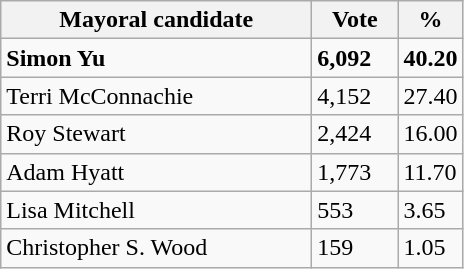<table class="wikitable">
<tr>
<th width="200px">Mayoral candidate</th>
<th width="50px">Vote</th>
<th width="30px">%</th>
</tr>
<tr>
<td><strong>Simon Yu</strong></td>
<td><strong>6,092</strong></td>
<td><strong>40.20</strong></td>
</tr>
<tr>
<td>Terri McConnachie</td>
<td>4,152</td>
<td>27.40</td>
</tr>
<tr>
<td>Roy Stewart</td>
<td>2,424</td>
<td>16.00</td>
</tr>
<tr>
<td>Adam Hyatt</td>
<td>1,773</td>
<td>11.70</td>
</tr>
<tr>
<td>Lisa Mitchell</td>
<td>553</td>
<td>3.65</td>
</tr>
<tr>
<td>Christopher S. Wood</td>
<td>159</td>
<td>1.05</td>
</tr>
</table>
